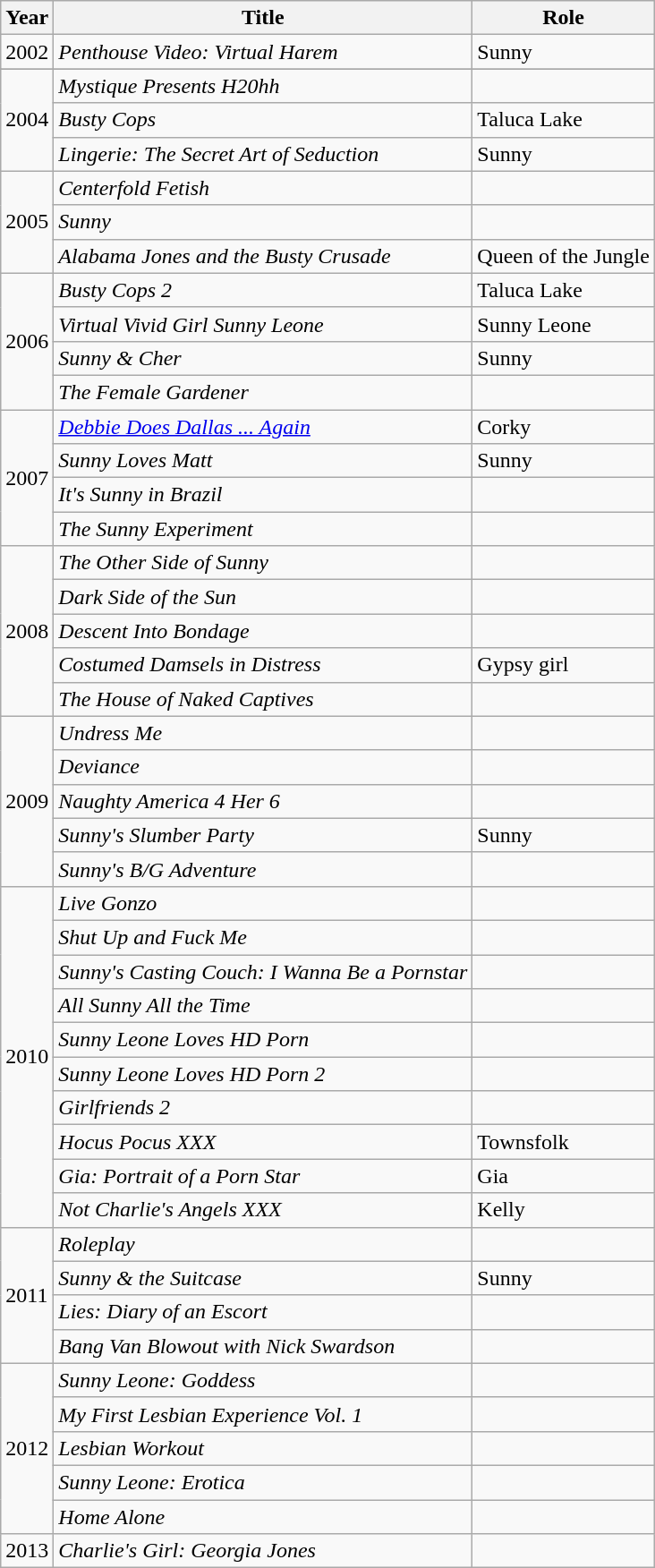<table class="wikitable sortable plainrowheaders">
<tr>
<th>Year</th>
<th>Title</th>
<th>Role</th>
</tr>
<tr>
<td>2002</td>
<td scope="row"><em>Penthouse Video: Virtual Harem</em></td>
<td>Sunny</td>
</tr>
<tr a>
</tr>
<tr>
<td rowspan="3">2004</td>
<td scope="row"><em>Mystique Presents H20hh</em></td>
<td></td>
</tr>
<tr>
<td scope="row"><em>Busty Cops</em></td>
<td>Taluca Lake</td>
</tr>
<tr>
<td scope="row"><em>Lingerie: The Secret Art of Seduction</em></td>
<td>Sunny</td>
</tr>
<tr>
<td rowspan="3">2005</td>
<td scope="row"><em> Centerfold Fetish</em></td>
<td></td>
</tr>
<tr>
<td scope="row"><em>Sunny</em></td>
<td></td>
</tr>
<tr>
<td scope="row"><em> Alabama Jones and the Busty Crusade</em></td>
<td>Queen of the Jungle</td>
</tr>
<tr>
<td rowspan="4">2006</td>
<td scope="row"><em>Busty Cops 2</em></td>
<td>Taluca Lake</td>
</tr>
<tr>
<td scope="row"><em>Virtual Vivid Girl Sunny Leone</em></td>
<td>Sunny Leone</td>
</tr>
<tr>
<td scope="row"><em>Sunny & Cher</em></td>
<td>Sunny</td>
</tr>
<tr>
<td scope="row"><em>The Female Gardener</em></td>
<td></td>
</tr>
<tr>
<td rowspan="4">2007</td>
<td scope="row"><em><a href='#'>Debbie Does Dallas ... Again</a></em></td>
<td>Corky</td>
</tr>
<tr>
<td scope="row"><em>Sunny Loves Matt</em></td>
<td>Sunny</td>
</tr>
<tr>
<td scope="row"><em>It's Sunny in Brazil</em></td>
<td></td>
</tr>
<tr>
<td scope="row"><em> The Sunny Experiment</em></td>
<td></td>
</tr>
<tr>
<td rowspan="5">2008</td>
<td scope="row"><em>The Other Side of Sunny</em></td>
<td></td>
</tr>
<tr>
<td scope="row"><em>Dark Side of the Sun</em></td>
<td></td>
</tr>
<tr>
<td scope="row"><em>Descent Into Bondage</em></td>
<td></td>
</tr>
<tr>
<td scope="row"><em>Costumed Damsels in Distress</em></td>
<td>Gypsy girl</td>
</tr>
<tr>
<td scope="row"><em> The House of Naked Captives </em></td>
<td></td>
</tr>
<tr>
<td rowspan="5">2009</td>
<td scope="row"><em>Undress Me</em></td>
<td></td>
</tr>
<tr>
<td scope="row"><em>Deviance</em></td>
<td></td>
</tr>
<tr>
<td scope="row"><em>Naughty America 4 Her 6</em></td>
<td></td>
</tr>
<tr>
<td scope="row"><em>Sunny's Slumber Party</em></td>
<td>Sunny</td>
</tr>
<tr>
<td scope="row"><em>Sunny's B/G Adventure</em></td>
<td></td>
</tr>
<tr>
<td rowspan="10">2010</td>
<td scope="row"><em>Live Gonzo</em></td>
<td></td>
</tr>
<tr>
<td scope="row"><em>Shut Up and Fuck Me</em></td>
<td></td>
</tr>
<tr>
<td scope="row"><em>Sunny's Casting Couch: I Wanna Be a Pornstar</em></td>
<td></td>
</tr>
<tr>
<td scope="row"><em>All Sunny All the Time</em></td>
<td></td>
</tr>
<tr>
<td scope="row"><em>Sunny Leone Loves HD Porn</em></td>
<td></td>
</tr>
<tr>
<td scope="row"><em>Sunny Leone Loves HD Porn 2</em></td>
<td></td>
</tr>
<tr>
<td scope="row"><em>Girlfriends 2</em></td>
<td></td>
</tr>
<tr>
<td scope="row"><em>Hocus Pocus XXX</em></td>
<td>Townsfolk</td>
</tr>
<tr>
<td scope="row"><em>Gia: Portrait of a Porn Star</em></td>
<td>Gia</td>
</tr>
<tr>
<td scope="row"><em>Not Charlie's Angels XXX</em></td>
<td>Kelly</td>
</tr>
<tr>
<td rowspan="4">2011</td>
<td scope="row"><em>Roleplay</em></td>
<td></td>
</tr>
<tr>
<td scope="row"><em>Sunny & the Suitcase</em></td>
<td>Sunny</td>
</tr>
<tr>
<td scope="row"><em>Lies: Diary of an Escort</em></td>
<td></td>
</tr>
<tr>
<td scope="row"><em>Bang Van Blowout with Nick Swardson</em></td>
<td></td>
</tr>
<tr>
<td rowspan="5">2012</td>
<td scope="row"><em>Sunny Leone: Goddess</em></td>
<td></td>
</tr>
<tr>
<td scope="row"><em>My First Lesbian Experience Vol. 1</em></td>
<td></td>
</tr>
<tr>
<td scope="row"><em>Lesbian Workout</em></td>
<td></td>
</tr>
<tr>
<td scope="row"><em>Sunny Leone: Erotica</em></td>
<td></td>
</tr>
<tr>
<td scope="row"><em>Home Alone</em></td>
<td></td>
</tr>
<tr>
<td>2013</td>
<td scope="row"><em>Charlie's Girl: Georgia Jones</em></td>
<td></td>
</tr>
</table>
